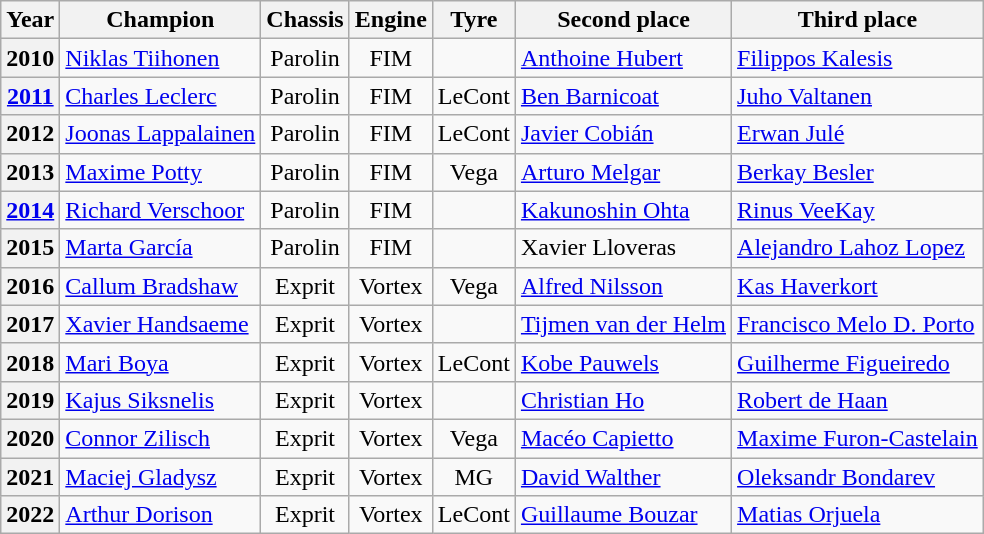<table class="wikitable">
<tr>
<th>Year</th>
<th>Champion</th>
<th>Chassis</th>
<th>Engine</th>
<th>Tyre</th>
<th>Second place</th>
<th>Third place</th>
</tr>
<tr>
<th>2010</th>
<td> <a href='#'>Niklas Tiihonen</a></td>
<td style="text-align:center">Parolin</td>
<td style="text-align:center">FIM</td>
<td style="text-align:center"></td>
<td> <a href='#'>Anthoine Hubert</a></td>
<td> <a href='#'>Filippos Kalesis</a></td>
</tr>
<tr>
<th><a href='#'>2011</a></th>
<td> <a href='#'>Charles Leclerc</a></td>
<td style="text-align:center">Parolin</td>
<td style="text-align:center">FIM</td>
<td style="text-align:center">LeCont</td>
<td> <a href='#'>Ben Barnicoat</a></td>
<td> <a href='#'>Juho Valtanen</a></td>
</tr>
<tr>
<th>2012</th>
<td> <a href='#'>Joonas Lappalainen</a></td>
<td style="text-align:center">Parolin</td>
<td style="text-align:center">FIM</td>
<td style="text-align:center">LeCont</td>
<td> <a href='#'>Javier Cobián</a></td>
<td> <a href='#'>Erwan Julé</a></td>
</tr>
<tr>
<th>2013</th>
<td> <a href='#'>Maxime Potty</a></td>
<td style="text-align:center">Parolin</td>
<td style="text-align:center">FIM</td>
<td style="text-align:center">Vega</td>
<td> <a href='#'>Arturo Melgar</a></td>
<td> <a href='#'>Berkay Besler</a></td>
</tr>
<tr>
<th><a href='#'>2014</a></th>
<td> <a href='#'>Richard Verschoor</a></td>
<td style="text-align:center">Parolin</td>
<td style="text-align:center">FIM</td>
<td style="text-align:center"></td>
<td> <a href='#'>Kakunoshin Ohta</a></td>
<td> <a href='#'>Rinus VeeKay</a></td>
</tr>
<tr>
<th>2015</th>
<td> <a href='#'>Marta García</a></td>
<td style="text-align:center">Parolin</td>
<td style="text-align:center">FIM</td>
<td style="text-align:center"></td>
<td> Xavier Lloveras</td>
<td> <a href='#'>Alejandro Lahoz Lopez</a></td>
</tr>
<tr>
<th>2016</th>
<td> <a href='#'>Callum Bradshaw</a></td>
<td style="text-align:center">Exprit</td>
<td style="text-align:center">Vortex</td>
<td style="text-align:center">Vega</td>
<td> <a href='#'>Alfred Nilsson</a></td>
<td> <a href='#'>Kas Haverkort</a></td>
</tr>
<tr>
<th>2017</th>
<td> <a href='#'>Xavier Handsaeme</a></td>
<td style="text-align:center">Exprit</td>
<td style="text-align:center">Vortex</td>
<td style="text-align:center"></td>
<td> <a href='#'>Tijmen van der Helm</a></td>
<td> <a href='#'>Francisco Melo D. Porto</a></td>
</tr>
<tr>
<th>2018</th>
<td> <a href='#'>Mari Boya</a></td>
<td style="text-align:center">Exprit</td>
<td style="text-align:center">Vortex</td>
<td style="text-align:center">LeCont</td>
<td> <a href='#'>Kobe Pauwels</a></td>
<td> <a href='#'>Guilherme Figueiredo</a></td>
</tr>
<tr>
<th>2019</th>
<td> <a href='#'>Kajus Siksnelis</a></td>
<td style="text-align:center">Exprit</td>
<td style="text-align:center">Vortex</td>
<td style="text-align:center"></td>
<td> <a href='#'>Christian Ho</a></td>
<td> <a href='#'>Robert de Haan</a></td>
</tr>
<tr>
<th>2020</th>
<td> <a href='#'>Connor Zilisch</a></td>
<td style="text-align:center">Exprit</td>
<td style="text-align:center">Vortex</td>
<td style="text-align:center">Vega</td>
<td> <a href='#'>Macéo Capietto</a></td>
<td> <a href='#'>Maxime Furon-Castelain</a></td>
</tr>
<tr>
<th>2021</th>
<td> <a href='#'>Maciej Gladysz</a></td>
<td style="text-align:center">Exprit</td>
<td style="text-align:center">Vortex</td>
<td style="text-align:center">MG</td>
<td> <a href='#'>David Walther</a></td>
<td> <a href='#'>Oleksandr Bondarev</a></td>
</tr>
<tr>
<th>2022</th>
<td> <a href='#'>Arthur Dorison</a></td>
<td style="text-align:center">Exprit</td>
<td style="text-align:center">Vortex</td>
<td style="text-align:center">LeCont</td>
<td> <a href='#'>Guillaume Bouzar</a></td>
<td> <a href='#'>Matias Orjuela</a></td>
</tr>
</table>
